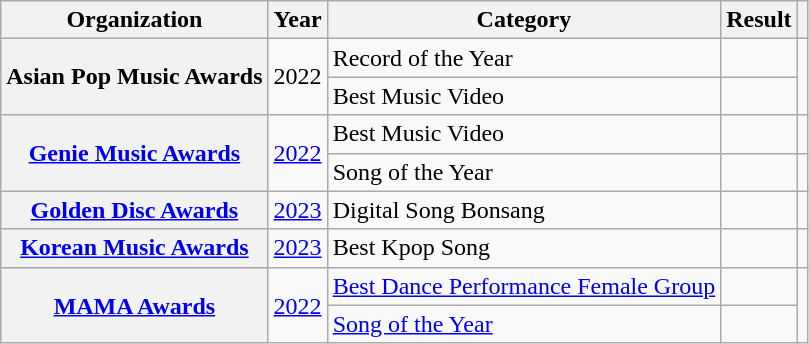<table class="wikitable plainrowheaders sortable">
<tr>
<th>Organization</th>
<th>Year</th>
<th>Category</th>
<th>Result</th>
<th class="unsortable"></th>
</tr>
<tr>
<th scope="row" rowspan="2">Asian Pop Music Awards</th>
<td style="text-align:center" rowspan="2">2022</td>
<td>Record of the Year</td>
<td></td>
<td style="text-align:center" rowspan="2"></td>
</tr>
<tr>
<td>Best Music Video</td>
<td></td>
</tr>
<tr>
<th scope="row" rowspan="2"><a href='#'>Genie Music Awards</a></th>
<td style="text-align:center" rowspan="2"><a href='#'>2022</a></td>
<td>Best Music Video</td>
<td></td>
<td style="text-align:center"></td>
</tr>
<tr>
<td>Song of the Year</td>
<td></td>
<td style="text-align:center"></td>
</tr>
<tr>
<th scope="row"><a href='#'>Golden Disc Awards</a></th>
<td style="text-align:center"><a href='#'>2023</a></td>
<td>Digital Song Bonsang</td>
<td></td>
<td style="text-align:center"></td>
</tr>
<tr>
<th scope="row"><a href='#'>Korean Music Awards</a></th>
<td style="text-align:center"><a href='#'>2023</a></td>
<td>Best Kpop Song</td>
<td></td>
<td style="text-align:center"></td>
</tr>
<tr>
<th scope="row" rowspan="2"><a href='#'>MAMA Awards</a></th>
<td style="text-align:center" rowspan="2"><a href='#'>2022</a></td>
<td><a href='#'>Best Dance Performance Female Group</a></td>
<td></td>
<td style="text-align:center" rowspan="2"></td>
</tr>
<tr>
<td><a href='#'>Song of the Year</a></td>
<td></td>
</tr>
</table>
